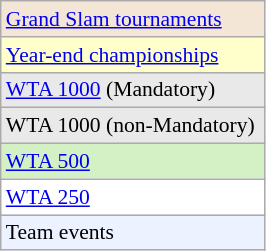<table class="wikitable nowrap" style=font-size:90%;width:14%>
<tr style="background:#F3E6D7;">
<td><a href='#'>Grand Slam tournaments</a></td>
</tr>
<tr style="background:#ffc;">
<td><a href='#'>Year-end championships</a></td>
</tr>
<tr style="background:#e9e9e9;">
<td><a href='#'>WTA 1000</a> (Mandatory)</td>
</tr>
<tr style="background:#E9E9E9;">
<td>WTA 1000 (non-Mandatory)</td>
</tr>
<tr style="background:#D4F1C5;">
<td><a href='#'>WTA 500</a></td>
</tr>
<tr style="background:#fff;">
<td><a href='#'>WTA 250</a></td>
</tr>
<tr style="background:#ECF2FF;">
<td>Team events</td>
</tr>
</table>
